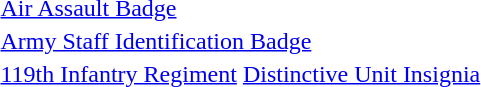<table>
<tr>
<td></td>
<td><a href='#'>Air Assault Badge</a></td>
</tr>
<tr>
<td></td>
<td><a href='#'>Army Staff Identification Badge</a></td>
</tr>
<tr>
<td></td>
<td><a href='#'>119th Infantry Regiment</a> <a href='#'>Distinctive Unit Insignia</a></td>
</tr>
</table>
